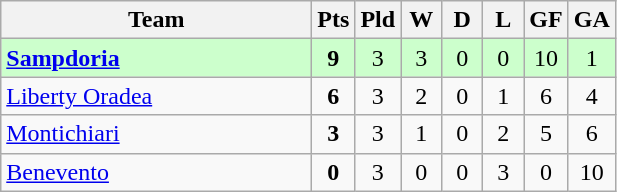<table class="wikitable" style="text-align:center;">
<tr>
<th width=200>Team</th>
<th width=20>Pts</th>
<th width=20>Pld</th>
<th width=20>W</th>
<th width=20>D</th>
<th width=20>L</th>
<th width=20>GF</th>
<th width=20>GA</th>
</tr>
<tr style="background:#ccffcc">
<td style="text-align:left"> <strong><a href='#'>Sampdoria</a></strong></td>
<td><strong>9</strong></td>
<td>3</td>
<td>3</td>
<td>0</td>
<td>0</td>
<td>10</td>
<td>1</td>
</tr>
<tr>
<td style="text-align:left"> <a href='#'>Liberty Oradea</a></td>
<td><strong>6</strong></td>
<td>3</td>
<td>2</td>
<td>0</td>
<td>1</td>
<td>6</td>
<td>4</td>
</tr>
<tr>
<td style="text-align:left"> <a href='#'>Montichiari</a></td>
<td><strong>3</strong></td>
<td>3</td>
<td>1</td>
<td>0</td>
<td>2</td>
<td>5</td>
<td>6</td>
</tr>
<tr>
<td style="text-align:left"> <a href='#'>Benevento</a></td>
<td><strong>0</strong></td>
<td>3</td>
<td>0</td>
<td>0</td>
<td>3</td>
<td>0</td>
<td>10</td>
</tr>
</table>
